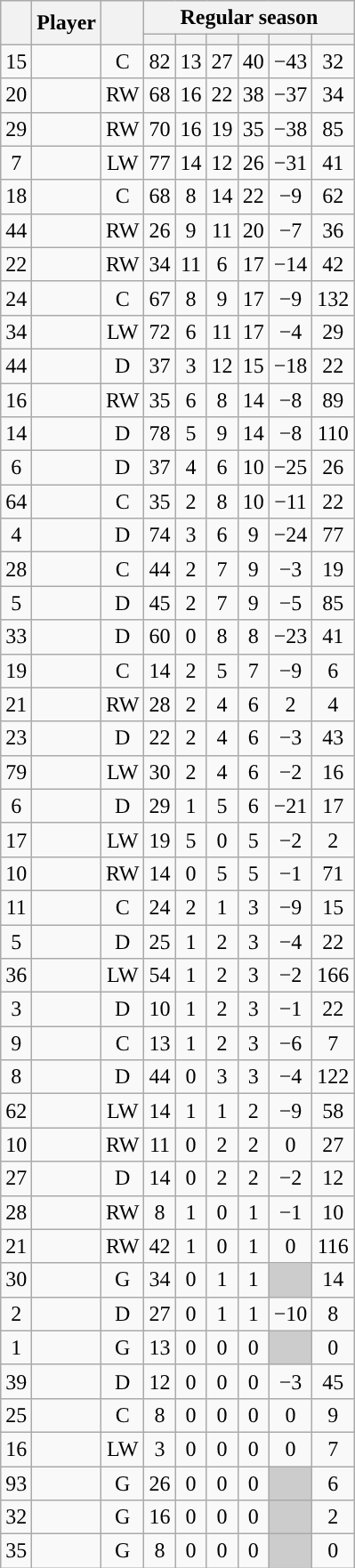<table class="wikitable sortable plainrowheaders" style="text-align:center;">
<tr>
<th scope="col" data-sort-type="number" rowspan="2"></th>
<th scope="col" rowspan="2">Player</th>
<th scope="col" rowspan="2"></th>
<th scope=colgroup colspan=6>Regular season</th>
</tr>
<tr>
<th scope="col" data-sort-type="number"></th>
<th scope="col" data-sort-type="number"></th>
<th scope="col" data-sort-type="number"></th>
<th scope="col" data-sort-type="number"></th>
<th scope="col" data-sort-type="number"></th>
<th scope="col" data-sort-type="number"></th>
</tr>
<tr>
<td scope="row">15</td>
<td align="left"></td>
<td>C</td>
<td>82</td>
<td>13</td>
<td>27</td>
<td>40</td>
<td>−43</td>
<td>32</td>
</tr>
<tr>
<td scope="row">20</td>
<td align="left"></td>
<td>RW</td>
<td>68</td>
<td>16</td>
<td>22</td>
<td>38</td>
<td>−37</td>
<td>34</td>
</tr>
<tr>
<td scope="row">29</td>
<td align="left"></td>
<td>RW</td>
<td>70</td>
<td>16</td>
<td>19</td>
<td>35</td>
<td>−38</td>
<td>85</td>
</tr>
<tr>
<td scope="row">7</td>
<td align="left"></td>
<td>LW</td>
<td>77</td>
<td>14</td>
<td>12</td>
<td>26</td>
<td>−31</td>
<td>41</td>
</tr>
<tr>
<td scope="row">18</td>
<td align="left"></td>
<td>C</td>
<td>68</td>
<td>8</td>
<td>14</td>
<td>22</td>
<td>−9</td>
<td>62</td>
</tr>
<tr>
<td scope="row">44</td>
<td align="left"></td>
<td>RW</td>
<td>26</td>
<td>9</td>
<td>11</td>
<td>20</td>
<td>−7</td>
<td>36</td>
</tr>
<tr>
<td scope="row">22</td>
<td align="left"></td>
<td>RW</td>
<td>34</td>
<td>11</td>
<td>6</td>
<td>17</td>
<td>−14</td>
<td>42</td>
</tr>
<tr>
<td scope="row">24</td>
<td align="left"></td>
<td>C</td>
<td>67</td>
<td>8</td>
<td>9</td>
<td>17</td>
<td>−9</td>
<td>132</td>
</tr>
<tr>
<td scope="row">34</td>
<td align="left"></td>
<td>LW</td>
<td>72</td>
<td>6</td>
<td>11</td>
<td>17</td>
<td>−4</td>
<td>29</td>
</tr>
<tr>
<td scope="row">44</td>
<td align="left"></td>
<td>D</td>
<td>37</td>
<td>3</td>
<td>12</td>
<td>15</td>
<td>−18</td>
<td>22</td>
</tr>
<tr>
<td scope="row">16</td>
<td align="left"></td>
<td>RW</td>
<td>35</td>
<td>6</td>
<td>8</td>
<td>14</td>
<td>−8</td>
<td>89</td>
</tr>
<tr>
<td scope="row">14</td>
<td align="left"></td>
<td>D</td>
<td>78</td>
<td>5</td>
<td>9</td>
<td>14</td>
<td>−8</td>
<td>110</td>
</tr>
<tr>
<td scope="row">6</td>
<td align="left"></td>
<td>D</td>
<td>37</td>
<td>4</td>
<td>6</td>
<td>10</td>
<td>−25</td>
<td>26</td>
</tr>
<tr>
<td scope="row">64</td>
<td align="left"></td>
<td>C</td>
<td>35</td>
<td>2</td>
<td>8</td>
<td>10</td>
<td>−11</td>
<td>22</td>
</tr>
<tr>
<td scope="row">4</td>
<td align="left"></td>
<td>D</td>
<td>74</td>
<td>3</td>
<td>6</td>
<td>9</td>
<td>−24</td>
<td>77</td>
</tr>
<tr>
<td scope="row">28</td>
<td align="left"></td>
<td>C</td>
<td>44</td>
<td>2</td>
<td>7</td>
<td>9</td>
<td>−3</td>
<td>19</td>
</tr>
<tr>
<td scope="row">5</td>
<td align="left"></td>
<td>D</td>
<td>45</td>
<td>2</td>
<td>7</td>
<td>9</td>
<td>−5</td>
<td>85</td>
</tr>
<tr>
<td scope="row">33</td>
<td align="left"></td>
<td>D</td>
<td>60</td>
<td>0</td>
<td>8</td>
<td>8</td>
<td>−23</td>
<td>41</td>
</tr>
<tr>
<td scope="row">19</td>
<td align="left"></td>
<td>C</td>
<td>14</td>
<td>2</td>
<td>5</td>
<td>7</td>
<td>−9</td>
<td>6</td>
</tr>
<tr>
<td scope="row">21</td>
<td align="left"></td>
<td>RW</td>
<td>28</td>
<td>2</td>
<td>4</td>
<td>6</td>
<td>2</td>
<td>4</td>
</tr>
<tr>
<td scope="row">23</td>
<td align="left"></td>
<td>D</td>
<td>22</td>
<td>2</td>
<td>4</td>
<td>6</td>
<td>−3</td>
<td>43</td>
</tr>
<tr>
<td scope="row">79</td>
<td align="left"></td>
<td>LW</td>
<td>30</td>
<td>2</td>
<td>4</td>
<td>6</td>
<td>−2</td>
<td>16</td>
</tr>
<tr>
<td scope="row">6</td>
<td align="left"></td>
<td>D</td>
<td>29</td>
<td>1</td>
<td>5</td>
<td>6</td>
<td>−21</td>
<td>17</td>
</tr>
<tr>
<td scope="row">17</td>
<td align="left"></td>
<td>LW</td>
<td>19</td>
<td>5</td>
<td>0</td>
<td>5</td>
<td>−2</td>
<td>2</td>
</tr>
<tr>
<td scope="row">10</td>
<td align="left"></td>
<td>RW</td>
<td>14</td>
<td>0</td>
<td>5</td>
<td>5</td>
<td>−1</td>
<td>71</td>
</tr>
<tr>
<td scope="row">11</td>
<td align="left"></td>
<td>C</td>
<td>24</td>
<td>2</td>
<td>1</td>
<td>3</td>
<td>−9</td>
<td>15</td>
</tr>
<tr>
<td scope="row">5</td>
<td align="left"></td>
<td>D</td>
<td>25</td>
<td>1</td>
<td>2</td>
<td>3</td>
<td>−4</td>
<td>22</td>
</tr>
<tr>
<td scope="row">36</td>
<td align="left"></td>
<td>LW</td>
<td>54</td>
<td>1</td>
<td>2</td>
<td>3</td>
<td>−2</td>
<td>166</td>
</tr>
<tr>
<td scope="row">3</td>
<td align="left"></td>
<td>D</td>
<td>10</td>
<td>1</td>
<td>2</td>
<td>3</td>
<td>−1</td>
<td>22</td>
</tr>
<tr>
<td scope="row">9</td>
<td align="left"></td>
<td>C</td>
<td>13</td>
<td>1</td>
<td>2</td>
<td>3</td>
<td>−6</td>
<td>7</td>
</tr>
<tr>
<td scope="row">8</td>
<td align="left"></td>
<td>D</td>
<td>44</td>
<td>0</td>
<td>3</td>
<td>3</td>
<td>−4</td>
<td>122</td>
</tr>
<tr>
<td scope="row">62</td>
<td align="left"></td>
<td>LW</td>
<td>14</td>
<td>1</td>
<td>1</td>
<td>2</td>
<td>−9</td>
<td>58</td>
</tr>
<tr>
<td scope="row">10</td>
<td align="left"></td>
<td>RW</td>
<td>11</td>
<td>0</td>
<td>2</td>
<td>2</td>
<td>0</td>
<td>27</td>
</tr>
<tr>
<td scope="row">27</td>
<td align="left"></td>
<td>D</td>
<td>14</td>
<td>0</td>
<td>2</td>
<td>2</td>
<td>−2</td>
<td>12</td>
</tr>
<tr>
<td scope="row">28</td>
<td align="left"></td>
<td>RW</td>
<td>8</td>
<td>1</td>
<td>0</td>
<td>1</td>
<td>−1</td>
<td>10</td>
</tr>
<tr>
<td scope="row">21</td>
<td align="left"></td>
<td>RW</td>
<td>42</td>
<td>1</td>
<td>0</td>
<td>1</td>
<td>0</td>
<td>116</td>
</tr>
<tr>
<td scope="row">30</td>
<td align="left"></td>
<td>G</td>
<td>34</td>
<td>0</td>
<td>1</td>
<td>1</td>
<td style="background:#ccc"></td>
<td>14</td>
</tr>
<tr>
<td scope="row">2</td>
<td align="left"></td>
<td>D</td>
<td>27</td>
<td>0</td>
<td>1</td>
<td>1</td>
<td>−10</td>
<td>8</td>
</tr>
<tr>
<td scope="row">1</td>
<td align="left"></td>
<td>G</td>
<td>13</td>
<td>0</td>
<td>0</td>
<td>0</td>
<td style="background:#ccc"></td>
<td>0</td>
</tr>
<tr>
<td scope="row">39</td>
<td align="left"></td>
<td>D</td>
<td>12</td>
<td>0</td>
<td>0</td>
<td>0</td>
<td>−3</td>
<td>45</td>
</tr>
<tr>
<td scope="row">25</td>
<td align="left"></td>
<td>C</td>
<td>8</td>
<td>0</td>
<td>0</td>
<td>0</td>
<td>0</td>
<td>9</td>
</tr>
<tr>
<td scope="row">16</td>
<td align="left"></td>
<td>LW</td>
<td>3</td>
<td>0</td>
<td>0</td>
<td>0</td>
<td>0</td>
<td>7</td>
</tr>
<tr>
<td scope="row">93</td>
<td align="left"></td>
<td>G</td>
<td>26</td>
<td>0</td>
<td>0</td>
<td>0</td>
<td style="background:#ccc"></td>
<td>6</td>
</tr>
<tr>
<td scope="row">32</td>
<td align="left"></td>
<td>G</td>
<td>16</td>
<td>0</td>
<td>0</td>
<td>0</td>
<td style="background:#ccc"></td>
<td>2</td>
</tr>
<tr>
<td scope="row">35</td>
<td align="left"></td>
<td>G</td>
<td>8</td>
<td>0</td>
<td>0</td>
<td>0</td>
<td style="background:#ccc"></td>
<td>0</td>
</tr>
</table>
